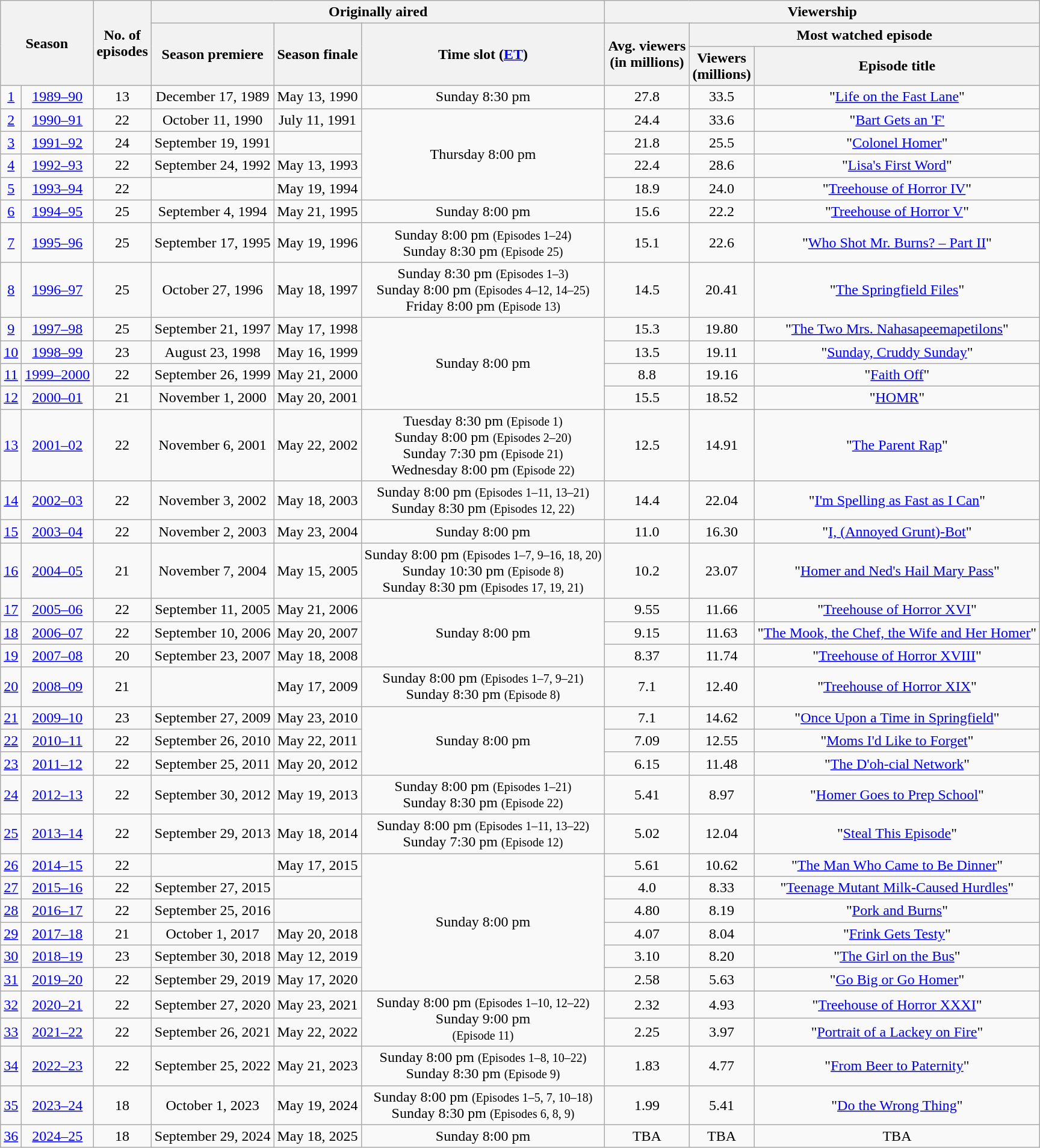<table class="wikitable" style="text-align:center;">
<tr>
<th rowspan="3" colspan="2">Season</th>
<th rowspan="3">No. of<br>episodes</th>
<th colspan="3">Originally aired</th>
<th colspan="3">Viewership</th>
</tr>
<tr>
<th rowspan="2">Season premiere</th>
<th rowspan="2">Season finale</th>
<th rowspan="2">Time slot (<a href='#'>ET</a>)</th>
<th rowspan="2">Avg. viewers<br>(in millions)</th>
<th colspan="2">Most watched episode</th>
</tr>
<tr>
<th>Viewers<br>(millions)</th>
<th>Episode title</th>
</tr>
<tr>
<td><a href='#'>1</a></td>
<td><a href='#'>1989–90</a></td>
<td>13</td>
<td>December 17, 1989</td>
<td>May 13, 1990</td>
<td>Sunday 8:30 pm</td>
<td>27.8</td>
<td>33.5</td>
<td>"<a href='#'>Life on the Fast Lane</a>"</td>
</tr>
<tr>
<td><a href='#'>2</a></td>
<td><a href='#'>1990–91</a></td>
<td>22</td>
<td>October 11, 1990</td>
<td>July 11, 1991</td>
<td rowspan="4">Thursday 8:00 pm</td>
<td>24.4</td>
<td>33.6</td>
<td>"<a href='#'>Bart Gets an 'F'</a></td>
</tr>
<tr>
<td><a href='#'>3</a></td>
<td><a href='#'>1991–92</a></td>
<td>24</td>
<td>September 19, 1991</td>
<td></td>
<td>21.8</td>
<td>25.5</td>
<td>"<a href='#'>Colonel Homer</a>"</td>
</tr>
<tr>
<td><a href='#'>4</a></td>
<td><a href='#'>1992–93</a></td>
<td>22</td>
<td>September 24, 1992</td>
<td>May 13, 1993</td>
<td>22.4</td>
<td>28.6</td>
<td>"<a href='#'>Lisa's First Word</a>"</td>
</tr>
<tr>
<td><a href='#'>5</a></td>
<td><a href='#'>1993–94</a></td>
<td>22</td>
<td></td>
<td>May 19, 1994</td>
<td>18.9</td>
<td>24.0</td>
<td>"<a href='#'>Treehouse of Horror IV</a>"</td>
</tr>
<tr>
<td><a href='#'>6</a></td>
<td><a href='#'>1994–95</a></td>
<td>25</td>
<td>September 4, 1994</td>
<td>May 21, 1995</td>
<td>Sunday 8:00 pm</td>
<td>15.6</td>
<td>22.2</td>
<td>"<a href='#'>Treehouse of Horror V</a>"</td>
</tr>
<tr>
<td><a href='#'>7</a></td>
<td><a href='#'>1995–96</a></td>
<td>25</td>
<td>September 17, 1995</td>
<td>May 19, 1996</td>
<td>Sunday 8:00 pm <small>(Episodes 1–24)</small><br>Sunday 8:30 pm <small>(Episode 25)</small></td>
<td>15.1</td>
<td>22.6</td>
<td>"<a href='#'>Who Shot Mr. Burns? – Part II</a>"</td>
</tr>
<tr>
<td><a href='#'>8</a></td>
<td><a href='#'>1996–97</a></td>
<td>25</td>
<td>October 27, 1996</td>
<td>May 18, 1997</td>
<td>Sunday 8:30 pm <small>(Episodes 1–3)</small><br>Sunday 8:00 pm <small>(Episodes 4–12, 14–25)</small><br>Friday 8:00 pm <small>(Episode 13)</small></td>
<td>14.5</td>
<td>20.41</td>
<td>"<a href='#'>The Springfield Files</a>"</td>
</tr>
<tr>
<td><a href='#'>9</a></td>
<td><a href='#'>1997–98</a></td>
<td>25</td>
<td>September 21, 1997</td>
<td>May 17, 1998</td>
<td rowspan="4">Sunday 8:00 pm</td>
<td>15.3</td>
<td>19.80</td>
<td>"<a href='#'>The Two Mrs. Nahasapeemapetilons</a>"</td>
</tr>
<tr>
<td><a href='#'>10</a></td>
<td><a href='#'>1998–99</a></td>
<td>23</td>
<td>August 23, 1998</td>
<td>May 16, 1999</td>
<td>13.5</td>
<td>19.11</td>
<td>"<a href='#'>Sunday, Cruddy Sunday</a>"</td>
</tr>
<tr>
<td><a href='#'>11</a></td>
<td><a href='#'>1999–2000</a></td>
<td>22</td>
<td>September 26, 1999</td>
<td>May 21, 2000</td>
<td>8.8</td>
<td>19.16</td>
<td>"<a href='#'>Faith Off</a>"</td>
</tr>
<tr>
<td><a href='#'>12</a></td>
<td><a href='#'>2000–01</a></td>
<td>21</td>
<td>November 1, 2000</td>
<td>May 20, 2001</td>
<td>15.5</td>
<td>18.52</td>
<td>"<a href='#'>HOMR</a>"</td>
</tr>
<tr>
<td><a href='#'>13</a></td>
<td><a href='#'>2001–02</a></td>
<td>22</td>
<td>November 6, 2001</td>
<td>May 22, 2002</td>
<td>Tuesday 8:30 pm <small>(Episode 1)</small><br>Sunday 8:00 pm <small>(Episodes 2–20)</small><br>Sunday 7:30 pm <small>(Episode 21)</small><br>Wednesday 8:00 pm <small>(Episode 22)</small></td>
<td>12.5</td>
<td>14.91</td>
<td>"<a href='#'>The Parent Rap</a>"</td>
</tr>
<tr>
<td><a href='#'>14</a></td>
<td><a href='#'>2002–03</a></td>
<td>22</td>
<td>November 3, 2002</td>
<td>May 18, 2003</td>
<td>Sunday 8:00 pm <small>(Episodes 1–11, 13–21)</small><br>Sunday 8:30 pm <small>(Episodes 12, 22)</small></td>
<td>14.4</td>
<td>22.04</td>
<td>"<a href='#'>I'm Spelling as Fast as I Can</a>"</td>
</tr>
<tr>
<td><a href='#'>15</a></td>
<td><a href='#'>2003–04</a></td>
<td>22</td>
<td>November 2, 2003</td>
<td>May 23, 2004</td>
<td>Sunday 8:00 pm</td>
<td>11.0</td>
<td>16.30</td>
<td>"<a href='#'>I, (Annoyed Grunt)-Bot</a>"</td>
</tr>
<tr>
<td><a href='#'>16</a></td>
<td><a href='#'>2004–05</a></td>
<td>21</td>
<td>November 7, 2004</td>
<td>May 15, 2005</td>
<td>Sunday 8:00 pm <small>(Episodes 1–7, 9–16, 18, 20)</small><br>Sunday 10:30 pm <small>(Episode 8)</small><br>Sunday 8:30 pm <small>(Episodes 17, 19, 21)</small></td>
<td>10.2</td>
<td>23.07</td>
<td>"<a href='#'>Homer and Ned's Hail Mary Pass</a>"</td>
</tr>
<tr>
<td><a href='#'>17</a></td>
<td><a href='#'>2005–06</a></td>
<td>22</td>
<td>September 11, 2005</td>
<td>May 21, 2006</td>
<td rowspan="3">Sunday 8:00 pm</td>
<td>9.55</td>
<td>11.66</td>
<td>"<a href='#'>Treehouse of Horror XVI</a>"</td>
</tr>
<tr>
<td><a href='#'>18</a></td>
<td><a href='#'>2006–07</a></td>
<td>22</td>
<td>September 10, 2006</td>
<td>May 20, 2007</td>
<td>9.15</td>
<td>11.63</td>
<td>"<a href='#'>The Mook, the Chef, the Wife and Her Homer</a>"</td>
</tr>
<tr>
<td><a href='#'>19</a></td>
<td><a href='#'>2007–08</a></td>
<td>20</td>
<td>September 23, 2007</td>
<td>May 18, 2008</td>
<td>8.37</td>
<td>11.74</td>
<td>"<a href='#'>Treehouse of Horror XVIII</a>"</td>
</tr>
<tr>
<td><a href='#'>20</a></td>
<td><a href='#'>2008–09</a></td>
<td>21</td>
<td></td>
<td>May 17, 2009</td>
<td>Sunday 8:00 pm <small>(Episodes 1–7, 9–21)</small><br>Sunday 8:30 pm <small>(Episode 8)</small></td>
<td>7.1</td>
<td>12.40</td>
<td>"<a href='#'>Treehouse of Horror XIX</a>"</td>
</tr>
<tr>
<td><a href='#'>21</a></td>
<td><a href='#'>2009–10</a></td>
<td>23</td>
<td>September 27, 2009</td>
<td>May 23, 2010</td>
<td rowspan="3">Sunday 8:00 pm</td>
<td>7.1</td>
<td>14.62</td>
<td>"<a href='#'>Once Upon a Time in Springfield</a>"</td>
</tr>
<tr>
<td><a href='#'>22</a></td>
<td><a href='#'>2010–11</a></td>
<td>22</td>
<td>September 26, 2010</td>
<td>May 22, 2011</td>
<td>7.09</td>
<td>12.55</td>
<td>"<a href='#'>Moms I'd Like to Forget</a>"</td>
</tr>
<tr>
<td><a href='#'>23</a></td>
<td><a href='#'>2011–12</a></td>
<td>22</td>
<td>September 25, 2011</td>
<td>May 20, 2012</td>
<td>6.15</td>
<td>11.48</td>
<td>"<a href='#'>The D'oh-cial Network</a>"</td>
</tr>
<tr>
<td><a href='#'>24</a></td>
<td><a href='#'>2012–13</a></td>
<td>22</td>
<td>September 30, 2012</td>
<td>May 19, 2013</td>
<td>Sunday 8:00 pm <small>(Episodes 1–21)</small><br>Sunday 8:30 pm <small>(Episode 22)</small></td>
<td>5.41</td>
<td>8.97</td>
<td>"<a href='#'>Homer Goes to Prep School</a>"</td>
</tr>
<tr>
<td><a href='#'>25</a></td>
<td><a href='#'>2013–14</a></td>
<td>22</td>
<td>September 29, 2013</td>
<td>May 18, 2014</td>
<td>Sunday 8:00 pm <small>(Episodes 1–11, 13–22)</small><br>Sunday 7:30 pm <small>(Episode 12)</small></td>
<td>5.02</td>
<td>12.04</td>
<td>"<a href='#'>Steal This Episode</a>"</td>
</tr>
<tr>
<td><a href='#'>26</a></td>
<td><a href='#'>2014–15</a></td>
<td>22</td>
<td></td>
<td>May 17, 2015</td>
<td rowspan="6">Sunday 8:00 pm</td>
<td>5.61</td>
<td>10.62</td>
<td>"<a href='#'>The Man Who Came to Be Dinner</a>"</td>
</tr>
<tr>
<td><a href='#'>27</a></td>
<td><a href='#'>2015–16</a></td>
<td>22</td>
<td>September 27, 2015</td>
<td></td>
<td>4.0</td>
<td>8.33</td>
<td>"<a href='#'>Teenage Mutant Milk-Caused Hurdles</a>"</td>
</tr>
<tr>
<td><a href='#'>28</a></td>
<td><a href='#'>2016–17</a></td>
<td>22</td>
<td>September 25, 2016</td>
<td></td>
<td>4.80</td>
<td>8.19</td>
<td>"<a href='#'>Pork and Burns</a>"</td>
</tr>
<tr>
<td><a href='#'>29</a></td>
<td><a href='#'>2017–18</a></td>
<td>21</td>
<td>October 1, 2017</td>
<td>May 20, 2018</td>
<td>4.07</td>
<td>8.04</td>
<td>"<a href='#'>Frink Gets Testy</a>"</td>
</tr>
<tr>
<td><a href='#'>30</a></td>
<td><a href='#'>2018–19</a></td>
<td>23</td>
<td>September 30, 2018</td>
<td>May 12, 2019</td>
<td>3.10</td>
<td>8.20</td>
<td>"<a href='#'>The Girl on the Bus</a>"</td>
</tr>
<tr>
<td><a href='#'>31</a></td>
<td><a href='#'>2019–20</a></td>
<td>22</td>
<td>September 29, 2019</td>
<td>May 17, 2020</td>
<td>2.58</td>
<td>5.63</td>
<td>"<a href='#'>Go Big or Go Homer</a>"</td>
</tr>
<tr>
<td><a href='#'>32</a></td>
<td><a href='#'>2020–21</a></td>
<td>22</td>
<td>September 27, 2020</td>
<td>May 23, 2021</td>
<td rowspan="2">Sunday 8:00 pm <small>(Episodes 1–10, 12–22)</small><br>Sunday 9:00 pm <small><br>(Episode 11)</small></td>
<td>2.32</td>
<td>4.93</td>
<td>"<a href='#'>Treehouse of Horror XXXI</a>"</td>
</tr>
<tr>
<td><a href='#'>33</a></td>
<td><a href='#'>2021–22</a></td>
<td>22</td>
<td>September 26, 2021</td>
<td>May 22, 2022</td>
<td>2.25</td>
<td>3.97</td>
<td>"<a href='#'>Portrait of a Lackey on Fire</a>"</td>
</tr>
<tr>
<td><a href='#'>34</a></td>
<td><a href='#'>2022–23</a></td>
<td>22</td>
<td>September 25, 2022</td>
<td>May 21, 2023</td>
<td>Sunday 8:00 pm <small>(Episodes 1–8, 10–22)</small><br>Sunday 8:30 pm <small>(Episode 9)</small></td>
<td>1.83</td>
<td>4.77</td>
<td>"<a href='#'>From Beer to Paternity</a>"</td>
</tr>
<tr>
<td><a href='#'>35</a></td>
<td><a href='#'>2023–24</a></td>
<td>18</td>
<td>October 1, 2023</td>
<td>May 19, 2024</td>
<td>Sunday 8:00 pm <small>(Episodes 1–5, 7, 10–18)</small><br>Sunday 8:30 pm <small>(Episodes 6, 8, 9)</small></td>
<td>1.99</td>
<td>5.41</td>
<td>"<a href='#'>Do the Wrong Thing</a>"</td>
</tr>
<tr>
<td><a href='#'>36</a></td>
<td><a href='#'>2024–25</a></td>
<td>18</td>
<td>September 29, 2024</td>
<td>May 18, 2025</td>
<td>Sunday 8:00 pm</td>
<td>TBA</td>
<td>TBA</td>
<td>TBA</td>
</tr>
</table>
